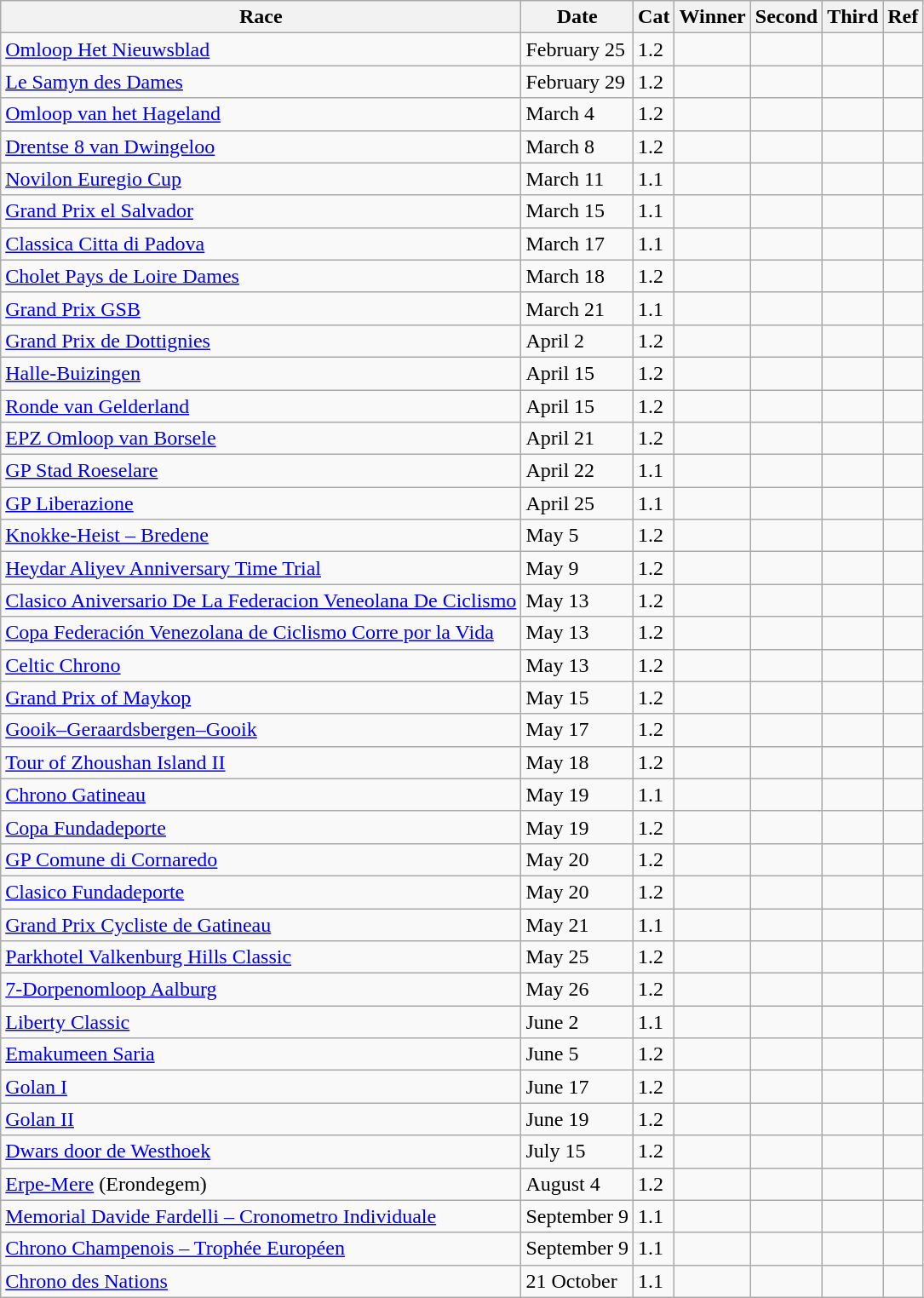<table class="wikitable">
<tr>
<th>Race</th>
<th>Date</th>
<th>Cat</th>
<th>Winner</th>
<th>Second</th>
<th>Third</th>
<th>Ref</th>
</tr>
<tr>
<td> <a href='#'>Omloop Het Nieuwsblad</a></td>
<td>February 25</td>
<td>1.2</td>
<td></td>
<td></td>
<td></td>
<td style="text-align:center;"></td>
</tr>
<tr>
<td> <a href='#'>Le Samyn des Dames</a></td>
<td>February 29</td>
<td>1.2</td>
<td></td>
<td></td>
<td></td>
<td style="text-align:center;"></td>
</tr>
<tr>
<td> <a href='#'>Omloop van het Hageland</a></td>
<td>March 4</td>
<td>1.2</td>
<td></td>
<td></td>
<td></td>
<td style="text-align:center;"></td>
</tr>
<tr>
<td> <a href='#'>Drentse 8 van Dwingeloo</a></td>
<td>March 8</td>
<td>1.2</td>
<td></td>
<td></td>
<td></td>
<td style="text-align:center;"></td>
</tr>
<tr>
<td> <a href='#'>Novilon Euregio Cup</a></td>
<td>March 11</td>
<td>1.1</td>
<td></td>
<td></td>
<td></td>
<td style="text-align:center;"></td>
</tr>
<tr>
<td> <a href='#'>Grand Prix el Salvador</a></td>
<td>March 15</td>
<td>1.1</td>
<td></td>
<td></td>
<td></td>
<td style="text-align:center;"></td>
</tr>
<tr>
<td> <a href='#'>Classica Citta di Padova</a></td>
<td>March 17</td>
<td>1.1</td>
<td></td>
<td></td>
<td></td>
<td style="text-align:center;"></td>
</tr>
<tr>
<td> <a href='#'>Cholet Pays de Loire Dames</a></td>
<td>March 18</td>
<td>1.2</td>
<td></td>
<td></td>
<td></td>
<td style="text-align:center;"></td>
</tr>
<tr>
<td> <a href='#'>Grand Prix GSB</a></td>
<td>March 21</td>
<td>1.1</td>
<td></td>
<td></td>
<td></td>
<td style="text-align:center;"></td>
</tr>
<tr>
<td> <a href='#'>Grand Prix de Dottignies</a></td>
<td>April 2</td>
<td>1.2</td>
<td></td>
<td></td>
<td></td>
<td style="text-align:center;"></td>
</tr>
<tr>
<td> <a href='#'>Halle-Buizingen</a></td>
<td>April 15</td>
<td>1.2</td>
<td></td>
<td></td>
<td></td>
<td style="text-align:center;"></td>
</tr>
<tr>
<td> <a href='#'>Ronde van Gelderland</a></td>
<td>April 15</td>
<td>1.2</td>
<td></td>
<td></td>
<td></td>
<td style="text-align:center;"></td>
</tr>
<tr>
<td> <a href='#'>EPZ Omloop van Borsele</a></td>
<td>April 21</td>
<td>1.2</td>
<td></td>
<td></td>
<td></td>
<td style="text-align:center;"></td>
</tr>
<tr>
<td> <a href='#'>GP Stad Roeselare</a></td>
<td>April 22</td>
<td>1.1</td>
<td></td>
<td></td>
<td></td>
<td style="text-align:center;"></td>
</tr>
<tr>
<td> <a href='#'>GP Liberazione</a></td>
<td>April 25</td>
<td>1.1</td>
<td></td>
<td></td>
<td></td>
<td style="text-align:center;"></td>
</tr>
<tr>
<td> <a href='#'>Knokke-Heist – Bredene</a></td>
<td>May 5</td>
<td>1.2</td>
<td></td>
<td></td>
<td></td>
<td style="text-align:center;"></td>
</tr>
<tr>
<td> <a href='#'>Heydar Aliyev Anniversary Time Trial</a></td>
<td>May 9</td>
<td>1.2</td>
<td></td>
<td></td>
<td></td>
<td style="text-align:center;"></td>
</tr>
<tr>
<td> <a href='#'>Clasico Aniversario De La Federacion Veneolana De Ciclismo</a></td>
<td>May 13</td>
<td>1.2</td>
<td></td>
<td></td>
<td></td>
<td style="text-align:center;"></td>
</tr>
<tr>
<td> <a href='#'>Copa Federación Venezolana de Ciclismo Corre por la Vida</a></td>
<td>May 13</td>
<td>1.2</td>
<td></td>
<td></td>
<td></td>
<td style="text-align:center;"></td>
</tr>
<tr>
<td> <a href='#'>Celtic Chrono</a></td>
<td>May 13</td>
<td>1.2</td>
<td></td>
<td></td>
<td></td>
<td style="text-align:center;"></td>
</tr>
<tr>
<td> <a href='#'>Grand Prix of Maykop</a></td>
<td>May 15</td>
<td>1.2</td>
<td></td>
<td></td>
<td></td>
<td style="text-align:center;"></td>
</tr>
<tr>
<td> <a href='#'>Gooik–Geraardsbergen–Gooik</a></td>
<td>May 17</td>
<td>1.2</td>
<td></td>
<td></td>
<td></td>
<td style="text-align:center;"></td>
</tr>
<tr>
<td> <a href='#'>Tour of Zhoushan Island II</a></td>
<td>May 18</td>
<td>1.2</td>
<td></td>
<td></td>
<td></td>
<td style="text-align:center;"></td>
</tr>
<tr>
<td> <a href='#'>Chrono Gatineau</a></td>
<td>May 19</td>
<td>1.1</td>
<td></td>
<td></td>
<td></td>
<td style="text-align:center;"></td>
</tr>
<tr>
<td> <a href='#'>Copa Fundadeporte</a></td>
<td>May 19</td>
<td>1.2</td>
<td></td>
<td></td>
<td></td>
<td style="text-align:center;"></td>
</tr>
<tr>
<td> <a href='#'>GP Comune di Cornaredo</a></td>
<td>May 20</td>
<td>1.2</td>
<td></td>
<td></td>
<td></td>
<td style="text-align:center;"></td>
</tr>
<tr>
<td> <a href='#'>Clasico Fundadeporte</a></td>
<td>May 20</td>
<td>1.2</td>
<td></td>
<td></td>
<td></td>
<td style="text-align:center;"></td>
</tr>
<tr>
<td> <a href='#'>Grand Prix Cycliste de Gatineau</a></td>
<td>May 21</td>
<td>1.1</td>
<td></td>
<td></td>
<td></td>
<td style="text-align:center;"></td>
</tr>
<tr>
<td> <a href='#'>Parkhotel Valkenburg Hills Classic</a></td>
<td>May 25</td>
<td>1.2</td>
<td></td>
<td></td>
<td></td>
<td style="text-align:center;"></td>
</tr>
<tr>
<td> <a href='#'>7-Dorpenomloop Aalburg</a></td>
<td>May 26</td>
<td>1.2</td>
<td></td>
<td></td>
<td></td>
<td style="text-align:center;"></td>
</tr>
<tr>
<td> <a href='#'>Liberty Classic</a></td>
<td>June 2</td>
<td>1.1</td>
<td></td>
<td></td>
<td></td>
<td style="text-align:center;"></td>
</tr>
<tr>
<td> <a href='#'>Emakumeen Saria</a></td>
<td>June 5</td>
<td>1.2</td>
<td></td>
<td></td>
<td></td>
<td style="text-align:center;"></td>
</tr>
<tr>
<td> <a href='#'>Golan I</a></td>
<td>June 17</td>
<td>1.2</td>
<td></td>
<td></td>
<td></td>
<td></td>
</tr>
<tr>
<td> <a href='#'>Golan II</a></td>
<td>June 19</td>
<td>1.2</td>
<td></td>
<td></td>
<td></td>
<td></td>
</tr>
<tr>
<td> <a href='#'>Dwars door de Westhoek</a></td>
<td>July 15</td>
<td>1.2</td>
<td></td>
<td></td>
<td></td>
<td style="text-align:center;"></td>
</tr>
<tr>
<td> <a href='#'>Erpe-Mere</a> (Erondegem)</td>
<td>August 4</td>
<td>1.2</td>
<td></td>
<td></td>
<td></td>
<td style="text-align:center;"></td>
</tr>
<tr>
<td> <a href='#'>Memorial Davide Fardelli – Cronometro Individuale</a></td>
<td>September 9</td>
<td>1.1</td>
<td></td>
<td></td>
<td></td>
<td style="text-align:center;"></td>
</tr>
<tr>
<td> <a href='#'>Chrono Champenois – Trophée Européen</a></td>
<td>September 9</td>
<td>1.1</td>
<td></td>
<td></td>
<td></td>
<td style="text-align:center;"></td>
</tr>
<tr>
<td> <a href='#'>Chrono des Nations</a></td>
<td>21 October</td>
<td>1.1</td>
<td></td>
<td></td>
<td></td>
<td style="text-align:center;"></td>
</tr>
</table>
